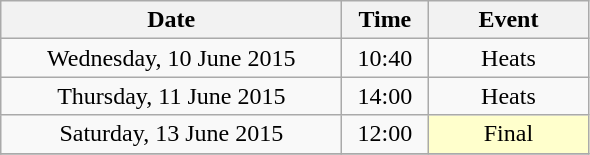<table class = "wikitable" style="text-align:center;">
<tr>
<th width=220>Date</th>
<th width=50>Time</th>
<th width=100>Event</th>
</tr>
<tr>
<td>Wednesday, 10 June 2015</td>
<td>10:40</td>
<td>Heats</td>
</tr>
<tr>
<td>Thursday, 11 June 2015</td>
<td>14:00</td>
<td>Heats</td>
</tr>
<tr>
<td>Saturday, 13 June 2015</td>
<td>12:00</td>
<td bgcolor=ffffcc>Final</td>
</tr>
<tr>
</tr>
</table>
